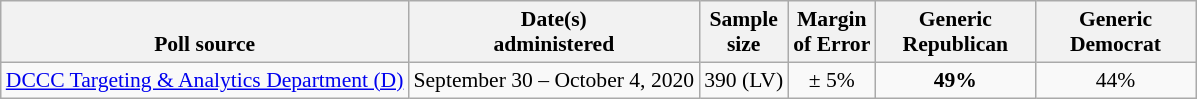<table class="wikitable" style="font-size:90%;text-align:center;">
<tr valign=bottom>
<th>Poll source</th>
<th>Date(s)<br>administered</th>
<th>Sample<br>size</th>
<th>Margin<br>of Error</th>
<th style="width:100px;">Generic<br>Republican</th>
<th style="width:100px;">Generic<br>Democrat</th>
</tr>
<tr>
<td style="text-align:left;"><a href='#'>DCCC Targeting & Analytics Department (D)</a></td>
<td>September 30 – October 4, 2020</td>
<td>390 (LV)</td>
<td>± 5%</td>
<td><strong>49%</strong></td>
<td>44%</td>
</tr>
</table>
